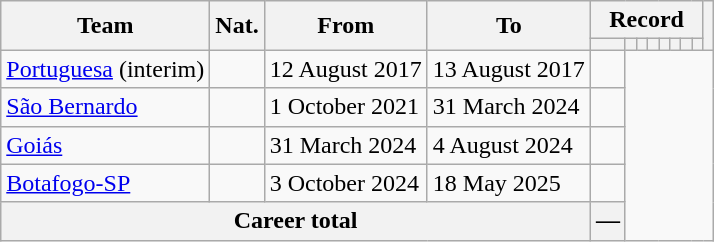<table class="wikitable" style="text-align: center">
<tr>
<th rowspan="2">Team</th>
<th rowspan="2">Nat.</th>
<th rowspan="2">From</th>
<th rowspan="2">To</th>
<th colspan="8">Record</th>
<th rowspan=2></th>
</tr>
<tr>
<th></th>
<th></th>
<th></th>
<th></th>
<th></th>
<th></th>
<th></th>
<th></th>
</tr>
<tr>
<td align="left"><a href='#'>Portuguesa</a> (interim)</td>
<td></td>
<td align=left>12 August 2017</td>
<td align=left>13 August 2017<br></td>
<td></td>
</tr>
<tr>
<td align="left"><a href='#'>São Bernardo</a></td>
<td></td>
<td align=left>1 October 2021</td>
<td align=left>31 March 2024<br></td>
<td></td>
</tr>
<tr>
<td align="left"><a href='#'>Goiás</a></td>
<td></td>
<td align=left>31 March 2024</td>
<td align=left>4 August 2024<br></td>
<td></td>
</tr>
<tr>
<td align="left"><a href='#'>Botafogo-SP</a></td>
<td></td>
<td align=left>3 October 2024</td>
<td align=left>18 May 2025<br></td>
<td></td>
</tr>
<tr>
<th colspan=4><strong>Career total</strong><br></th>
<th>—</th>
</tr>
</table>
